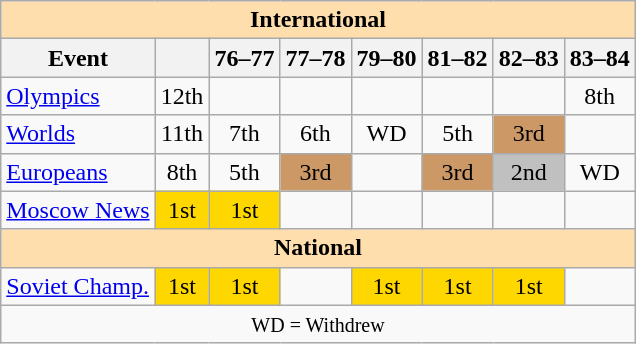<table class="wikitable" style="text-align:center">
<tr>
<th style="background-color: #ffdead; " colspan=8 align=center>International</th>
</tr>
<tr>
<th>Event</th>
<th></th>
<th>76–77</th>
<th>77–78</th>
<th>79–80</th>
<th>81–82</th>
<th>82–83</th>
<th>83–84</th>
</tr>
<tr>
<td align=left><a href='#'>Olympics</a></td>
<td>12th</td>
<td></td>
<td></td>
<td></td>
<td></td>
<td></td>
<td>8th</td>
</tr>
<tr>
<td align=left><a href='#'>Worlds</a></td>
<td>11th</td>
<td>7th</td>
<td>6th</td>
<td>WD</td>
<td>5th</td>
<td bgcolor=cc9966>3rd</td>
<td></td>
</tr>
<tr>
<td align=left><a href='#'>Europeans</a></td>
<td>8th</td>
<td>5th</td>
<td bgcolor=cc9966>3rd</td>
<td></td>
<td bgcolor=cc9966>3rd</td>
<td bgcolor=silver>2nd</td>
<td>WD</td>
</tr>
<tr>
<td align=left><a href='#'>Moscow News</a></td>
<td bgcolor=gold>1st</td>
<td bgcolor=gold>1st</td>
<td></td>
<td></td>
<td></td>
<td></td>
<td></td>
</tr>
<tr>
<th style="background-color: #ffdead; " colspan=8 align=center>National</th>
</tr>
<tr>
<td align=left><a href='#'>Soviet Champ.</a></td>
<td bgcolor=gold>1st</td>
<td bgcolor=gold>1st</td>
<td></td>
<td bgcolor=gold>1st</td>
<td bgcolor=gold>1st</td>
<td bgcolor=gold>1st</td>
<td></td>
</tr>
<tr>
<td colspan=8 align=center><small> WD = Withdrew </small></td>
</tr>
</table>
